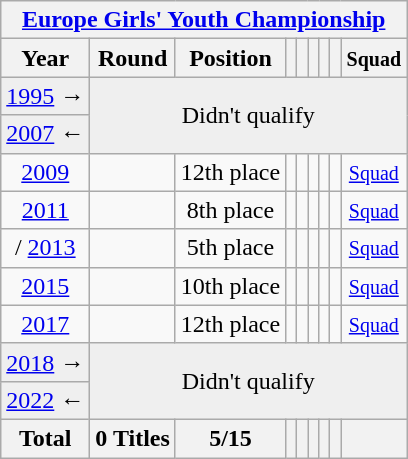<table class="wikitable" style="text-align: center;">
<tr>
<th colspan=9><a href='#'>Europe Girls' Youth Championship</a></th>
</tr>
<tr>
<th>Year</th>
<th>Round</th>
<th>Position</th>
<th></th>
<th></th>
<th></th>
<th></th>
<th></th>
<th><small>Squad</small></th>
</tr>
<tr bgcolor="efefef">
<td> <a href='#'>1995</a> →</td>
<td colspan="9" rowspan="2">Didn't qualify</td>
</tr>
<tr bgcolor="efefef">
<td> <a href='#'>2007</a> ←</td>
</tr>
<tr>
<td> <a href='#'>2009</a></td>
<td></td>
<td>12th place</td>
<td></td>
<td></td>
<td></td>
<td></td>
<td></td>
<td><small> <a href='#'>Squad</a></small></td>
</tr>
<tr>
<td> <a href='#'>2011</a></td>
<td></td>
<td>8th place</td>
<td></td>
<td></td>
<td></td>
<td></td>
<td></td>
<td><small> <a href='#'>Squad</a></small></td>
</tr>
<tr>
<td>/ <a href='#'>2013</a></td>
<td></td>
<td>5th place</td>
<td></td>
<td></td>
<td></td>
<td></td>
<td></td>
<td><small> <a href='#'>Squad</a></small></td>
</tr>
<tr>
<td> <a href='#'>2015</a></td>
<td></td>
<td>10th place</td>
<td></td>
<td></td>
<td></td>
<td></td>
<td></td>
<td><small> <a href='#'>Squad</a></small></td>
</tr>
<tr>
<td> <a href='#'>2017</a></td>
<td></td>
<td>12th place</td>
<td></td>
<td></td>
<td></td>
<td></td>
<td></td>
<td><small> <a href='#'>Squad</a></small></td>
</tr>
<tr bgcolor="efefef">
<td> <a href='#'>2018</a> →</td>
<td colspan="8" rowspan=2>Didn't qualify</td>
</tr>
<tr bgcolor="efefef">
<td> <a href='#'>2022</a> ←</td>
</tr>
<tr>
<th>Total</th>
<th>0 Titles</th>
<th>5/15</th>
<th></th>
<th></th>
<th></th>
<th></th>
<th></th>
<th></th>
</tr>
</table>
